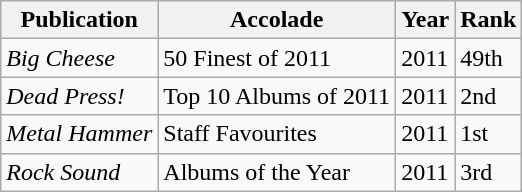<table class="wikitable sortable">
<tr>
<th>Publication</th>
<th>Accolade</th>
<th>Year</th>
<th style="text-align:center;">Rank</th>
</tr>
<tr>
<td><em>Big Cheese</em></td>
<td>50 Finest of 2011</td>
<td>2011</td>
<td>49th</td>
</tr>
<tr>
<td><em>Dead Press!</em></td>
<td>Top 10 Albums of 2011</td>
<td>2011</td>
<td>2nd</td>
</tr>
<tr>
<td><em>Metal Hammer</em></td>
<td>Staff Favourites</td>
<td>2011</td>
<td>1st</td>
</tr>
<tr>
<td><em>Rock Sound</em></td>
<td>Albums of the Year</td>
<td>2011</td>
<td>3rd</td>
</tr>
</table>
